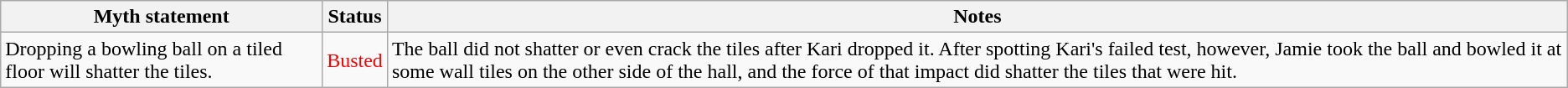<table class="wikitable plainrowheaders">
<tr>
<th>Myth statement</th>
<th>Status</th>
<th>Notes</th>
</tr>
<tr>
<td>Dropping a bowling ball on a tiled floor will shatter the tiles.</td>
<td style="color:red">Busted</td>
<td>The ball did not shatter or even crack the tiles after Kari dropped it. After spotting Kari's failed test, however, Jamie took the ball and bowled it at some wall tiles on the other side of the hall, and the force of that impact did shatter the tiles that were hit.</td>
</tr>
</table>
